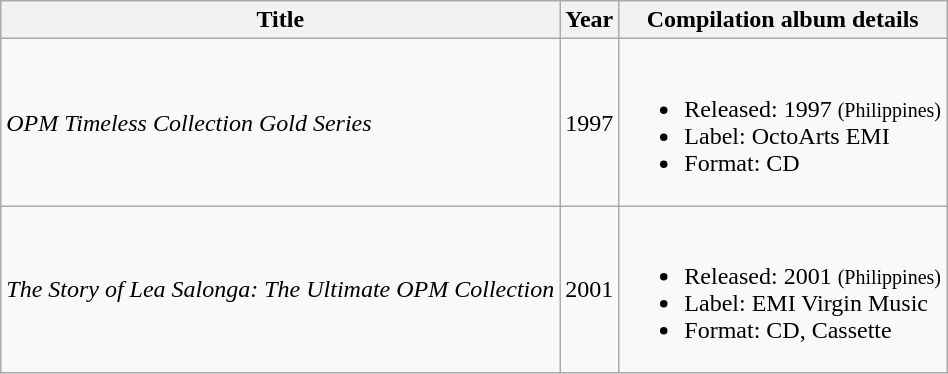<table class="wikitable">
<tr>
<th>Title</th>
<th>Year</th>
<th>Compilation album details</th>
</tr>
<tr>
<td><em>OPM Timeless Collection Gold Series</em></td>
<td>1997</td>
<td><br><ul><li>Released: 1997 <small>(Philippines)</small></li><li>Label: OctoArts EMI</li><li>Format: CD</li></ul></td>
</tr>
<tr>
<td><em>The Story of Lea Salonga: The Ultimate OPM Collection</em></td>
<td>2001</td>
<td><br><ul><li>Released: 2001 <small>(Philippines)</small></li><li>Label: EMI Virgin Music</li><li>Format: CD, Cassette</li></ul></td>
</tr>
</table>
